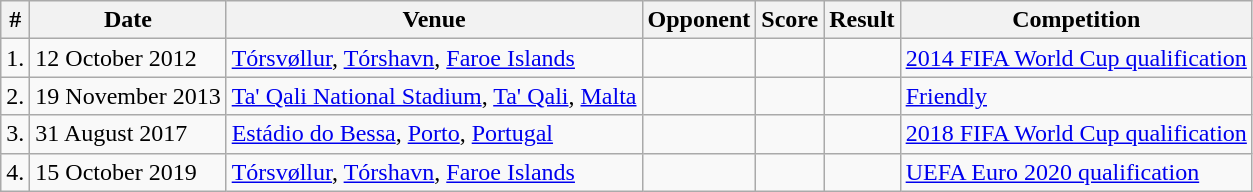<table class="wikitable" style="text-align:left;">
<tr>
<th>#</th>
<th>Date</th>
<th>Venue</th>
<th>Opponent</th>
<th>Score</th>
<th>Result</th>
<th>Competition</th>
</tr>
<tr>
<td>1.</td>
<td>12 October 2012</td>
<td><a href='#'>Tórsvøllur</a>, <a href='#'>Tórshavn</a>, <a href='#'>Faroe Islands</a></td>
<td></td>
<td></td>
<td></td>
<td><a href='#'>2014 FIFA World Cup qualification</a></td>
</tr>
<tr>
<td>2.</td>
<td>19 November 2013</td>
<td><a href='#'>Ta' Qali National Stadium</a>, <a href='#'>Ta' Qali</a>, <a href='#'>Malta</a></td>
<td></td>
<td></td>
<td></td>
<td><a href='#'>Friendly</a></td>
</tr>
<tr>
<td>3.</td>
<td>31 August 2017</td>
<td><a href='#'>Estádio do Bessa</a>, <a href='#'>Porto</a>, <a href='#'>Portugal</a></td>
<td></td>
<td></td>
<td></td>
<td><a href='#'>2018 FIFA World Cup qualification</a></td>
</tr>
<tr>
<td>4.</td>
<td>15 October 2019</td>
<td><a href='#'>Tórsvøllur</a>, <a href='#'>Tórshavn</a>, <a href='#'>Faroe Islands</a></td>
<td></td>
<td></td>
<td></td>
<td><a href='#'>UEFA Euro 2020 qualification</a></td>
</tr>
</table>
